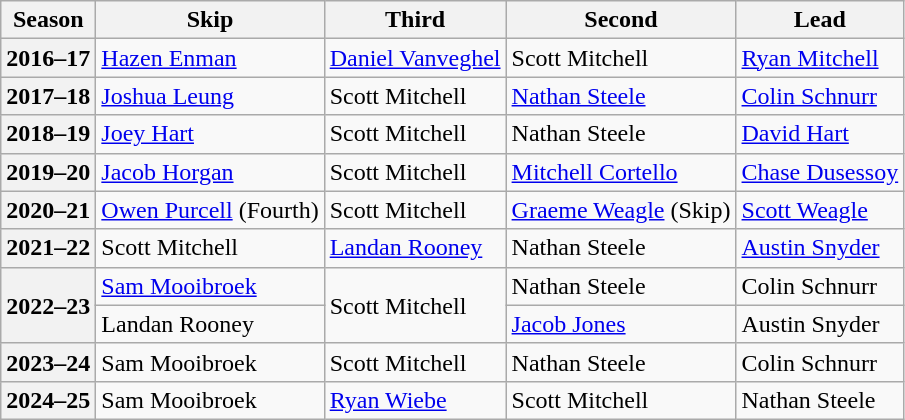<table class="wikitable">
<tr>
<th scope="col">Season</th>
<th scope="col">Skip</th>
<th scope="col">Third</th>
<th scope="col">Second</th>
<th scope="col">Lead</th>
</tr>
<tr>
<th scope="row">2016–17</th>
<td><a href='#'>Hazen Enman</a></td>
<td><a href='#'>Daniel Vanveghel</a></td>
<td>Scott Mitchell</td>
<td><a href='#'>Ryan Mitchell</a></td>
</tr>
<tr>
<th scope="row">2017–18</th>
<td><a href='#'>Joshua Leung</a></td>
<td>Scott Mitchell</td>
<td><a href='#'>Nathan Steele</a></td>
<td><a href='#'>Colin Schnurr</a></td>
</tr>
<tr>
<th scope="row">2018–19</th>
<td><a href='#'>Joey Hart</a></td>
<td>Scott Mitchell</td>
<td>Nathan Steele</td>
<td><a href='#'>David Hart</a></td>
</tr>
<tr>
<th scope="row">2019–20</th>
<td><a href='#'>Jacob Horgan</a></td>
<td>Scott Mitchell</td>
<td><a href='#'>Mitchell Cortello</a></td>
<td><a href='#'>Chase Dusessoy</a></td>
</tr>
<tr>
<th scope="row">2020–21</th>
<td><a href='#'>Owen Purcell</a> (Fourth)</td>
<td>Scott Mitchell</td>
<td><a href='#'>Graeme Weagle</a> (Skip)</td>
<td><a href='#'>Scott Weagle</a></td>
</tr>
<tr>
<th scope="row">2021–22</th>
<td>Scott Mitchell</td>
<td><a href='#'>Landan Rooney</a></td>
<td>Nathan Steele</td>
<td><a href='#'>Austin Snyder</a></td>
</tr>
<tr>
<th scope="row" rowspan=2>2022–23</th>
<td><a href='#'>Sam Mooibroek</a></td>
<td rowspan=2>Scott Mitchell</td>
<td>Nathan Steele</td>
<td>Colin Schnurr</td>
</tr>
<tr>
<td>Landan Rooney</td>
<td><a href='#'>Jacob Jones</a></td>
<td>Austin Snyder</td>
</tr>
<tr>
<th scope="row">2023–24</th>
<td>Sam Mooibroek</td>
<td>Scott Mitchell</td>
<td>Nathan Steele</td>
<td>Colin Schnurr</td>
</tr>
<tr>
<th scope="row">2024–25</th>
<td>Sam Mooibroek</td>
<td><a href='#'>Ryan Wiebe</a></td>
<td>Scott Mitchell</td>
<td>Nathan Steele</td>
</tr>
</table>
